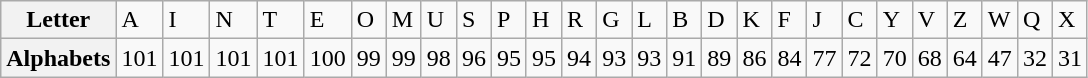<table class="wikitable" style="border:1px solid">
<tr>
<th>Letter</th>
<td>A</td>
<td>I</td>
<td>N</td>
<td>T</td>
<td>E</td>
<td>O</td>
<td>M</td>
<td>U</td>
<td>S</td>
<td>P</td>
<td>H</td>
<td>R</td>
<td>G</td>
<td>L</td>
<td>B</td>
<td>D</td>
<td>K</td>
<td>F</td>
<td>J</td>
<td>C</td>
<td>Y</td>
<td>V</td>
<td>Z</td>
<td>W</td>
<td>Q</td>
<td>X</td>
</tr>
<tr>
<th>Alphabets</th>
<td>101</td>
<td>101</td>
<td>101</td>
<td>101</td>
<td>100</td>
<td>99</td>
<td>99</td>
<td>98</td>
<td>96</td>
<td>95</td>
<td>95</td>
<td>94</td>
<td>93</td>
<td>93</td>
<td>91</td>
<td>89</td>
<td>86</td>
<td>84</td>
<td>77</td>
<td>72</td>
<td>70</td>
<td>68</td>
<td>64</td>
<td>47</td>
<td>32</td>
<td>31</td>
</tr>
</table>
